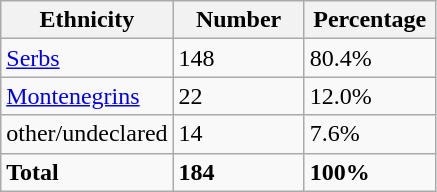<table class="wikitable">
<tr>
<th width="100px">Ethnicity</th>
<th width="80px">Number</th>
<th width="80px">Percentage</th>
</tr>
<tr>
<td><a href='#'>Serbs</a></td>
<td>148</td>
<td>80.4%</td>
</tr>
<tr>
<td><a href='#'>Montenegrins</a></td>
<td>22</td>
<td>12.0%</td>
</tr>
<tr>
<td>other/undeclared</td>
<td>14</td>
<td>7.6%</td>
</tr>
<tr>
<td><strong>Total</strong></td>
<td><strong>184</strong></td>
<td><strong>100%</strong></td>
</tr>
</table>
